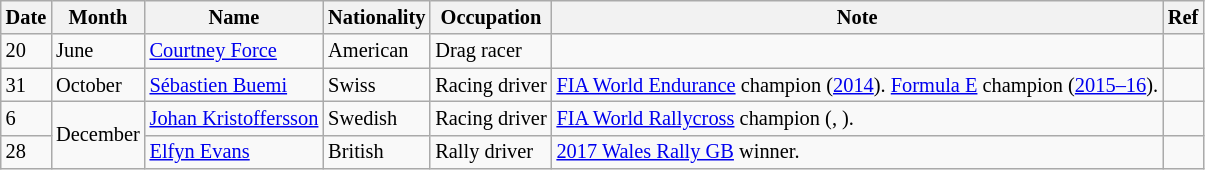<table class="wikitable" style="font-size:85%;">
<tr>
<th>Date</th>
<th>Month</th>
<th>Name</th>
<th>Nationality</th>
<th>Occupation</th>
<th>Note</th>
<th>Ref</th>
</tr>
<tr>
<td>20</td>
<td>June</td>
<td><a href='#'>Courtney Force</a></td>
<td>American</td>
<td>Drag racer</td>
<td></td>
<td></td>
</tr>
<tr>
<td>31</td>
<td>October</td>
<td><a href='#'>Sébastien Buemi</a></td>
<td>Swiss</td>
<td>Racing driver</td>
<td><a href='#'>FIA World Endurance</a> champion (<a href='#'>2014</a>). <a href='#'>Formula E</a> champion (<a href='#'>2015–16</a>).</td>
<td></td>
</tr>
<tr>
<td>6</td>
<td rowspan=2>December</td>
<td><a href='#'>Johan Kristoffersson</a></td>
<td>Swedish</td>
<td>Racing driver</td>
<td><a href='#'>FIA World Rallycross</a> champion (, ).</td>
<td></td>
</tr>
<tr>
<td>28</td>
<td><a href='#'>Elfyn Evans</a></td>
<td>British</td>
<td>Rally driver</td>
<td><a href='#'>2017 Wales Rally GB</a> winner.</td>
<td></td>
</tr>
</table>
